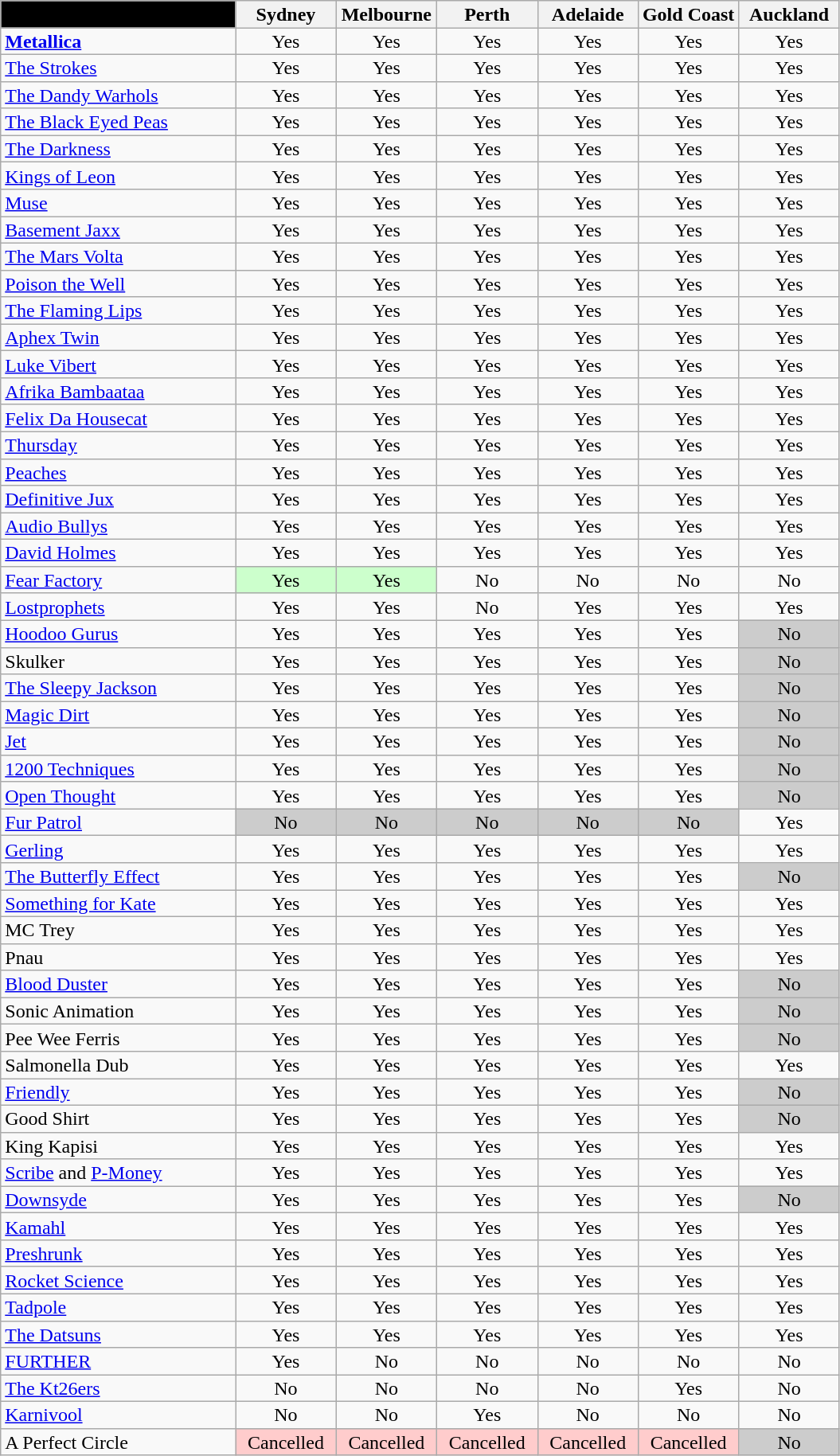<table class="wikitable sortable" style="line-height:0.95em;">
<tr>
<th style="background:#000; width:28%;"> </th>
<th width=12%>Sydney</th>
<th width=12%>Melbourne</th>
<th width=12%>Perth</th>
<th width=12%>Adelaide</th>
<th width=12%>Gold Coast</th>
<th width=12%>Auckland</th>
</tr>
<tr align=center>
<td align=left><strong><a href='#'>Metallica</a></strong></td>
<td>Yes</td>
<td>Yes</td>
<td>Yes</td>
<td>Yes</td>
<td>Yes</td>
<td>Yes</td>
</tr>
<tr align=center>
<td align=left><a href='#'>The Strokes</a></td>
<td>Yes</td>
<td>Yes</td>
<td>Yes</td>
<td>Yes</td>
<td>Yes</td>
<td>Yes</td>
</tr>
<tr align=center>
<td align=left><a href='#'>The Dandy Warhols</a></td>
<td>Yes</td>
<td>Yes</td>
<td>Yes</td>
<td>Yes</td>
<td>Yes</td>
<td>Yes</td>
</tr>
<tr align=center>
<td align=left><a href='#'>The Black Eyed Peas</a></td>
<td>Yes</td>
<td>Yes</td>
<td>Yes</td>
<td>Yes</td>
<td>Yes</td>
<td>Yes</td>
</tr>
<tr align=center>
<td align=left><a href='#'>The Darkness</a></td>
<td>Yes</td>
<td>Yes</td>
<td>Yes</td>
<td>Yes</td>
<td>Yes</td>
<td>Yes</td>
</tr>
<tr align=center>
<td align=left><a href='#'>Kings of Leon</a></td>
<td>Yes</td>
<td>Yes</td>
<td>Yes</td>
<td>Yes</td>
<td>Yes</td>
<td>Yes</td>
</tr>
<tr align=center>
<td align=left><a href='#'>Muse</a></td>
<td>Yes</td>
<td>Yes</td>
<td>Yes</td>
<td>Yes</td>
<td>Yes</td>
<td>Yes</td>
</tr>
<tr align=center>
<td align=left><a href='#'>Basement Jaxx</a></td>
<td>Yes</td>
<td>Yes</td>
<td>Yes</td>
<td>Yes</td>
<td>Yes</td>
<td>Yes</td>
</tr>
<tr align=center>
<td align=left><a href='#'>The Mars Volta</a></td>
<td>Yes</td>
<td>Yes</td>
<td>Yes</td>
<td>Yes</td>
<td>Yes</td>
<td>Yes</td>
</tr>
<tr align=center>
<td align=left><a href='#'>Poison the Well</a></td>
<td>Yes</td>
<td>Yes</td>
<td>Yes</td>
<td>Yes</td>
<td>Yes</td>
<td>Yes</td>
</tr>
<tr align=center>
<td align=left><a href='#'>The Flaming Lips</a></td>
<td>Yes</td>
<td>Yes</td>
<td>Yes</td>
<td>Yes</td>
<td>Yes</td>
<td>Yes</td>
</tr>
<tr align=center>
<td align=left><a href='#'>Aphex Twin</a></td>
<td>Yes</td>
<td>Yes</td>
<td>Yes</td>
<td>Yes</td>
<td>Yes</td>
<td>Yes</td>
</tr>
<tr align=center>
<td align=left><a href='#'>Luke Vibert</a></td>
<td>Yes</td>
<td>Yes</td>
<td>Yes</td>
<td>Yes</td>
<td>Yes</td>
<td>Yes</td>
</tr>
<tr align=center>
<td align=left><a href='#'>Afrika Bambaataa</a></td>
<td>Yes</td>
<td>Yes</td>
<td>Yes</td>
<td>Yes</td>
<td>Yes</td>
<td>Yes</td>
</tr>
<tr align=center>
<td align=left><a href='#'>Felix Da Housecat</a></td>
<td>Yes</td>
<td>Yes</td>
<td>Yes</td>
<td>Yes</td>
<td>Yes</td>
<td>Yes</td>
</tr>
<tr align=center>
<td align=left><a href='#'>Thursday</a></td>
<td>Yes</td>
<td>Yes</td>
<td>Yes</td>
<td>Yes</td>
<td>Yes</td>
<td>Yes</td>
</tr>
<tr align=center>
<td align=left><a href='#'>Peaches</a></td>
<td>Yes</td>
<td>Yes</td>
<td>Yes</td>
<td>Yes</td>
<td>Yes</td>
<td>Yes</td>
</tr>
<tr align=center>
<td align=left><a href='#'>Definitive Jux</a></td>
<td>Yes</td>
<td>Yes</td>
<td>Yes</td>
<td>Yes</td>
<td>Yes</td>
<td>Yes</td>
</tr>
<tr align=center>
<td align=left><a href='#'>Audio Bullys</a></td>
<td>Yes</td>
<td>Yes</td>
<td>Yes</td>
<td>Yes</td>
<td>Yes</td>
<td>Yes</td>
</tr>
<tr align=center>
<td align=left><a href='#'>David Holmes</a></td>
<td>Yes</td>
<td>Yes</td>
<td>Yes</td>
<td>Yes</td>
<td>Yes</td>
<td>Yes</td>
</tr>
<tr align=center>
<td align=left><a href='#'>Fear Factory</a></td>
<td style="background:#cfc;">Yes</td>
<td style="background:#cfc;">Yes</td>
<td>No</td>
<td>No</td>
<td>No</td>
<td>No</td>
</tr>
<tr align=center>
<td align=left><a href='#'>Lostprophets</a></td>
<td>Yes</td>
<td>Yes</td>
<td>No</td>
<td>Yes</td>
<td>Yes</td>
<td>Yes</td>
</tr>
<tr align=center>
<td align=left><a href='#'>Hoodoo Gurus</a></td>
<td>Yes</td>
<td>Yes</td>
<td>Yes</td>
<td>Yes</td>
<td>Yes</td>
<td style="background:#ccc;">No</td>
</tr>
<tr align=center>
<td align=left>Skulker</td>
<td>Yes</td>
<td>Yes</td>
<td>Yes</td>
<td>Yes</td>
<td>Yes</td>
<td style="background:#ccc;">No</td>
</tr>
<tr align=center>
<td align=left><a href='#'>The Sleepy Jackson</a></td>
<td>Yes</td>
<td>Yes</td>
<td>Yes</td>
<td>Yes</td>
<td>Yes</td>
<td style="background:#ccc;">No</td>
</tr>
<tr align=center>
<td align=left><a href='#'>Magic Dirt</a></td>
<td>Yes</td>
<td>Yes</td>
<td>Yes</td>
<td>Yes</td>
<td>Yes</td>
<td style="background:#ccc;">No</td>
</tr>
<tr align=center>
<td align=left><a href='#'>Jet</a></td>
<td>Yes</td>
<td>Yes</td>
<td>Yes</td>
<td>Yes</td>
<td>Yes</td>
<td style="background:#ccc;">No</td>
</tr>
<tr align=center>
<td align=left><a href='#'>1200 Techniques</a></td>
<td>Yes</td>
<td>Yes</td>
<td>Yes</td>
<td>Yes</td>
<td>Yes</td>
<td style="background:#ccc;">No</td>
</tr>
<tr align=center>
<td align=left><a href='#'>Open Thought</a></td>
<td>Yes</td>
<td>Yes</td>
<td>Yes</td>
<td>Yes</td>
<td>Yes</td>
<td style="background:#ccc;">No</td>
</tr>
<tr align=center>
<td align=left><a href='#'>Fur Patrol</a></td>
<td style="background:#ccc;">No</td>
<td style="background:#ccc;">No</td>
<td style="background:#ccc;">No</td>
<td style="background:#ccc;">No</td>
<td style="background:#ccc;">No</td>
<td>Yes</td>
</tr>
<tr align=center>
<td align=left><a href='#'>Gerling</a></td>
<td>Yes</td>
<td>Yes</td>
<td>Yes</td>
<td>Yes</td>
<td>Yes</td>
<td>Yes</td>
</tr>
<tr align=center>
<td align=left><a href='#'>The Butterfly Effect</a></td>
<td>Yes</td>
<td>Yes</td>
<td>Yes</td>
<td>Yes</td>
<td>Yes</td>
<td style="background:#ccc;">No</td>
</tr>
<tr align=center>
<td align=left><a href='#'>Something for Kate</a></td>
<td>Yes</td>
<td>Yes</td>
<td>Yes</td>
<td>Yes</td>
<td>Yes</td>
<td>Yes</td>
</tr>
<tr align=center>
<td align=left>MC Trey</td>
<td>Yes</td>
<td>Yes</td>
<td>Yes</td>
<td>Yes</td>
<td>Yes</td>
<td>Yes</td>
</tr>
<tr align=center>
<td align=left>Pnau</td>
<td>Yes</td>
<td>Yes</td>
<td>Yes</td>
<td>Yes</td>
<td>Yes</td>
<td>Yes</td>
</tr>
<tr align=center>
<td align=left><a href='#'>Blood Duster</a></td>
<td>Yes</td>
<td>Yes</td>
<td>Yes</td>
<td>Yes</td>
<td>Yes</td>
<td style="background:#ccc;">No</td>
</tr>
<tr align=center>
<td align=left>Sonic Animation</td>
<td>Yes</td>
<td>Yes</td>
<td>Yes</td>
<td>Yes</td>
<td>Yes</td>
<td style="background:#ccc;">No</td>
</tr>
<tr align=center>
<td align=left>Pee Wee Ferris</td>
<td>Yes</td>
<td>Yes</td>
<td>Yes</td>
<td>Yes</td>
<td>Yes</td>
<td style="background:#ccc;">No</td>
</tr>
<tr align=center>
<td align=left>Salmonella Dub</td>
<td>Yes</td>
<td>Yes</td>
<td>Yes</td>
<td>Yes</td>
<td>Yes</td>
<td>Yes</td>
</tr>
<tr align=center>
<td align=left><a href='#'>Friendly</a></td>
<td>Yes</td>
<td>Yes</td>
<td>Yes</td>
<td>Yes</td>
<td>Yes</td>
<td style="background:#ccc;">No</td>
</tr>
<tr align=center>
<td align=left>Good Shirt</td>
<td>Yes</td>
<td>Yes</td>
<td>Yes</td>
<td>Yes</td>
<td>Yes</td>
<td style="background:#ccc;">No</td>
</tr>
<tr align=center>
<td align=left>King Kapisi</td>
<td>Yes</td>
<td>Yes</td>
<td>Yes</td>
<td>Yes</td>
<td>Yes</td>
<td>Yes</td>
</tr>
<tr align=center>
<td align=left><a href='#'>Scribe</a> and <a href='#'>P-Money</a></td>
<td>Yes</td>
<td>Yes</td>
<td>Yes</td>
<td>Yes</td>
<td>Yes</td>
<td>Yes</td>
</tr>
<tr align=center>
<td align=left><a href='#'>Downsyde</a></td>
<td>Yes</td>
<td>Yes</td>
<td>Yes</td>
<td>Yes</td>
<td>Yes</td>
<td style="background:#ccc;">No</td>
</tr>
<tr align=center>
<td align=left><a href='#'>Kamahl</a></td>
<td>Yes</td>
<td>Yes</td>
<td>Yes</td>
<td>Yes</td>
<td>Yes</td>
<td>Yes</td>
</tr>
<tr align=center>
<td align=left><a href='#'>Preshrunk</a></td>
<td>Yes</td>
<td>Yes</td>
<td>Yes</td>
<td>Yes</td>
<td>Yes</td>
<td>Yes</td>
</tr>
<tr align=center>
<td align=left><a href='#'>Rocket Science</a></td>
<td>Yes</td>
<td>Yes</td>
<td>Yes</td>
<td>Yes</td>
<td>Yes</td>
<td>Yes</td>
</tr>
<tr align=center>
<td align=left><a href='#'>Tadpole</a></td>
<td>Yes</td>
<td>Yes</td>
<td>Yes</td>
<td>Yes</td>
<td>Yes</td>
<td>Yes</td>
</tr>
<tr align=center>
<td align=left><a href='#'>The Datsuns</a></td>
<td>Yes</td>
<td>Yes</td>
<td>Yes</td>
<td>Yes</td>
<td>Yes</td>
<td>Yes</td>
</tr>
<tr align=center>
<td align=left><a href='#'>FURTHER</a></td>
<td>Yes</td>
<td>No</td>
<td>No</td>
<td>No</td>
<td>No</td>
<td>No</td>
</tr>
<tr align=center>
<td align=left><a href='#'>The Kt26ers</a></td>
<td>No</td>
<td>No</td>
<td>No</td>
<td>No</td>
<td>Yes</td>
<td>No</td>
</tr>
<tr align=center>
<td align=left><a href='#'>Karnivool</a></td>
<td>No</td>
<td>No</td>
<td>Yes</td>
<td>No</td>
<td>No</td>
<td>No</td>
</tr>
<tr align=center>
<td align=left>A Perfect Circle</td>
<td style="background:#fcc;">Cancelled</td>
<td style="background:#fcc;">Cancelled</td>
<td style="background:#fcc;">Cancelled</td>
<td style="background:#fcc;">Cancelled</td>
<td style="background:#fcc;">Cancelled</td>
<td style="background:#ccc;">No</td>
</tr>
</table>
